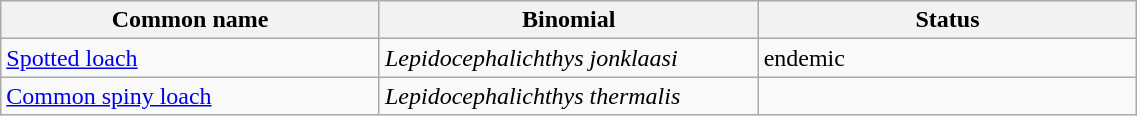<table width=60% class="wikitable">
<tr>
<th width=20%>Common name</th>
<th width=20%>Binomial</th>
<th width=20%>Status</th>
</tr>
<tr>
<td><a href='#'>Spotted loach</a></td>
<td><em>Lepidocephalichthys jonklaasi</em></td>
<td>endemic</td>
</tr>
<tr>
<td><a href='#'>Common spiny loach</a><br></td>
<td><em>Lepidocephalichthys thermalis</em></td>
<td></td>
</tr>
</table>
